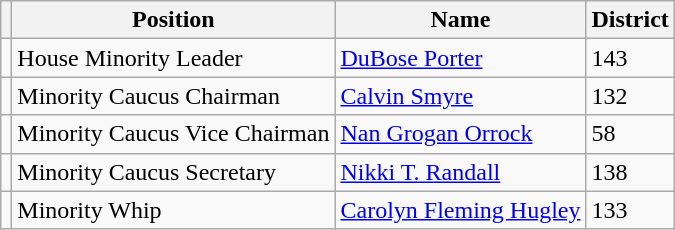<table class="wikitable">
<tr>
<th></th>
<th>Position</th>
<th>Name</th>
<th>District</th>
</tr>
<tr>
<td></td>
<td>House Minority Leader</td>
<td><a href='#'>DuBose Porter</a></td>
<td>143</td>
</tr>
<tr>
<td></td>
<td>Minority Caucus Chairman</td>
<td><a href='#'>Calvin Smyre</a></td>
<td>132</td>
</tr>
<tr>
<td></td>
<td>Minority Caucus Vice Chairman</td>
<td><a href='#'>Nan Grogan Orrock</a></td>
<td>58</td>
</tr>
<tr>
<td></td>
<td>Minority Caucus Secretary</td>
<td><a href='#'>Nikki T. Randall</a></td>
<td>138</td>
</tr>
<tr>
<td></td>
<td>Minority Whip</td>
<td><a href='#'>Carolyn Fleming Hugley</a></td>
<td>133</td>
</tr>
</table>
